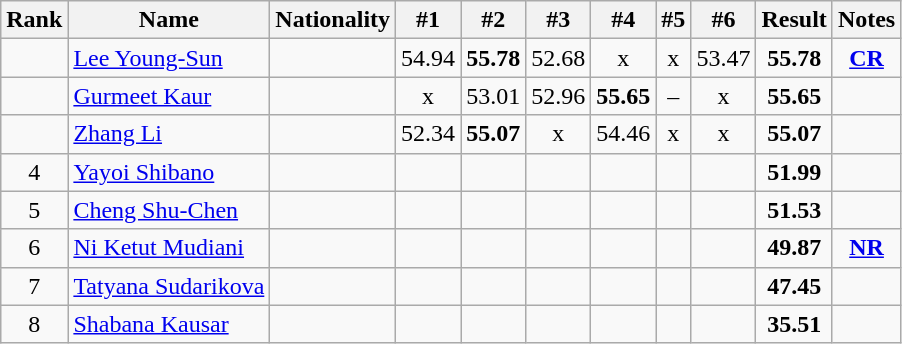<table class="wikitable sortable" style="text-align:center">
<tr>
<th>Rank</th>
<th>Name</th>
<th>Nationality</th>
<th>#1</th>
<th>#2</th>
<th>#3</th>
<th>#4</th>
<th>#5</th>
<th>#6</th>
<th>Result</th>
<th>Notes</th>
</tr>
<tr>
<td></td>
<td align=left><a href='#'>Lee Young-Sun</a></td>
<td align=left></td>
<td>54.94</td>
<td><strong>55.78</strong></td>
<td>52.68</td>
<td>x</td>
<td>x</td>
<td>53.47</td>
<td><strong>55.78</strong></td>
<td><strong><a href='#'>CR</a></strong></td>
</tr>
<tr>
<td></td>
<td align=left><a href='#'>Gurmeet Kaur</a></td>
<td align=left></td>
<td>x</td>
<td>53.01</td>
<td>52.96</td>
<td><strong>55.65</strong></td>
<td>–</td>
<td>x</td>
<td><strong>55.65</strong></td>
<td></td>
</tr>
<tr>
<td></td>
<td align=left><a href='#'>Zhang Li</a></td>
<td align=left></td>
<td>52.34</td>
<td><strong>55.07</strong></td>
<td>x</td>
<td>54.46</td>
<td>x</td>
<td>x</td>
<td><strong>55.07</strong></td>
<td></td>
</tr>
<tr>
<td>4</td>
<td align=left><a href='#'>Yayoi Shibano</a></td>
<td align=left></td>
<td></td>
<td></td>
<td></td>
<td></td>
<td></td>
<td></td>
<td><strong>51.99</strong></td>
<td></td>
</tr>
<tr>
<td>5</td>
<td align=left><a href='#'>Cheng Shu-Chen</a></td>
<td align=left></td>
<td></td>
<td></td>
<td></td>
<td></td>
<td></td>
<td></td>
<td><strong>51.53</strong></td>
<td></td>
</tr>
<tr>
<td>6</td>
<td align=left><a href='#'>Ni Ketut Mudiani</a></td>
<td align=left></td>
<td></td>
<td></td>
<td></td>
<td></td>
<td></td>
<td></td>
<td><strong>49.87</strong></td>
<td><strong><a href='#'>NR</a></strong></td>
</tr>
<tr>
<td>7</td>
<td align=left><a href='#'>Tatyana Sudarikova</a></td>
<td align=left></td>
<td></td>
<td></td>
<td></td>
<td></td>
<td></td>
<td></td>
<td><strong>47.45</strong></td>
<td></td>
</tr>
<tr>
<td>8</td>
<td align=left><a href='#'>Shabana Kausar</a></td>
<td align=left></td>
<td></td>
<td></td>
<td></td>
<td></td>
<td></td>
<td></td>
<td><strong>35.51</strong></td>
<td></td>
</tr>
</table>
